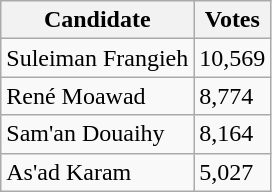<table class=wikitable>
<tr>
<th>Candidate</th>
<th>Votes</th>
</tr>
<tr>
<td>Suleiman Frangieh</td>
<td>10,569</td>
</tr>
<tr>
<td>René Moawad</td>
<td>8,774</td>
</tr>
<tr>
<td>Sam'an Douaihy</td>
<td>8,164</td>
</tr>
<tr>
<td>As'ad Karam</td>
<td>5,027</td>
</tr>
</table>
